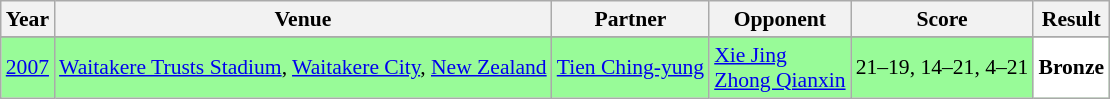<table class="sortable wikitable" style="font-size: 90%;">
<tr>
<th>Year</th>
<th>Venue</th>
<th>Partner</th>
<th>Opponent</th>
<th>Score</th>
<th>Result</th>
</tr>
<tr>
</tr>
<tr style="background:#98FB98">
<td align="center"><a href='#'>2007</a></td>
<td align="left"><a href='#'>Waitakere Trusts Stadium</a>, <a href='#'>Waitakere City</a>, <a href='#'>New Zealand</a></td>
<td align="left"> <a href='#'>Tien Ching-yung</a></td>
<td align="left"> <a href='#'>Xie Jing</a> <br>  <a href='#'>Zhong Qianxin</a></td>
<td align="left">21–19, 14–21, 4–21</td>
<td style="text-align:left; background:white"> <strong>Bronze</strong></td>
</tr>
</table>
